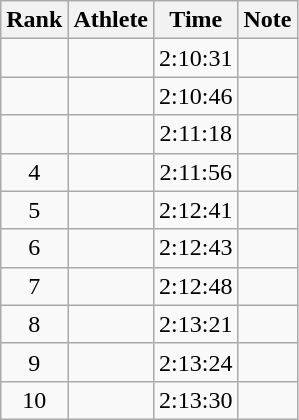<table class="wikitable" style="text-align:center;">
<tr>
<th>Rank</th>
<th>Athlete</th>
<th>Time</th>
<th>Note</th>
</tr>
<tr>
<td></td>
<td align=left></td>
<td>2:10:31</td>
<td></td>
</tr>
<tr>
<td></td>
<td align=left></td>
<td>2:10:46</td>
<td></td>
</tr>
<tr>
<td></td>
<td align=left></td>
<td>2:11:18</td>
<td></td>
</tr>
<tr>
<td>4</td>
<td align=left></td>
<td>2:11:56</td>
<td></td>
</tr>
<tr>
<td>5</td>
<td align=left></td>
<td>2:12:41</td>
<td></td>
</tr>
<tr>
<td>6</td>
<td align=left></td>
<td>2:12:43</td>
<td></td>
</tr>
<tr>
<td>7</td>
<td align=left></td>
<td>2:12:48</td>
<td></td>
</tr>
<tr>
<td>8</td>
<td align=left></td>
<td>2:13:21</td>
<td></td>
</tr>
<tr>
<td>9</td>
<td align=left></td>
<td>2:13:24</td>
<td></td>
</tr>
<tr>
<td>10</td>
<td align=left></td>
<td>2:13:30</td>
<td></td>
</tr>
</table>
